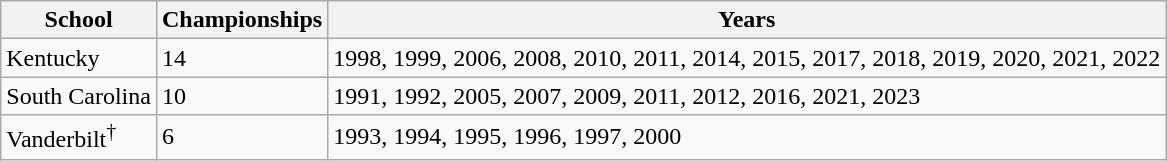<table class="wikitable">
<tr>
<th>School</th>
<th>Championships</th>
<th>Years</th>
</tr>
<tr>
<td>Kentucky</td>
<td>14</td>
<td>1998, 1999, 2006, 2008, 2010, 2011, 2014, 2015, 2017, 2018, 2019, 2020, 2021, 2022</td>
</tr>
<tr>
<td>South Carolina</td>
<td>10</td>
<td>1991, 1992, 2005, 2007, 2009, 2011, 2012, 2016, 2021, 2023</td>
</tr>
<tr>
<td>Vanderbilt<sup>†</sup></td>
<td>6</td>
<td>1993, 1994, 1995, 1996, 1997, 2000</td>
</tr>
</table>
